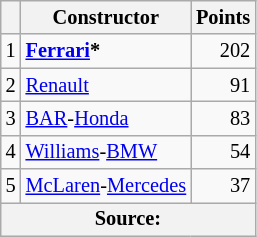<table class="wikitable" style="font-size: 85%;">
<tr>
<th></th>
<th>Constructor</th>
<th>Points</th>
</tr>
<tr>
<td>1</td>
<td> <strong><a href='#'>Ferrari</a>*</strong></td>
<td align="right">202</td>
</tr>
<tr>
<td>2</td>
<td> <a href='#'>Renault</a></td>
<td align="right">91</td>
</tr>
<tr>
<td>3</td>
<td> <a href='#'>BAR</a>-<a href='#'>Honda</a></td>
<td align="right">83</td>
</tr>
<tr>
<td>4</td>
<td> <a href='#'>Williams</a>-<a href='#'>BMW</a></td>
<td align="right">54</td>
</tr>
<tr>
<td>5</td>
<td> <a href='#'>McLaren</a>-<a href='#'>Mercedes</a></td>
<td align="right">37</td>
</tr>
<tr>
<th colspan=4>Source:</th>
</tr>
</table>
